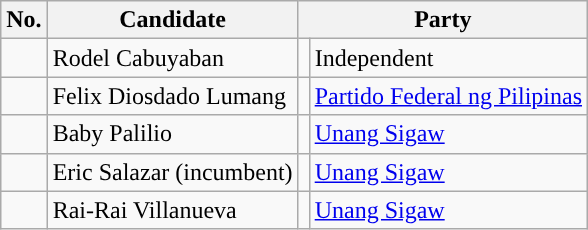<table class="wikitable sortable" style="text-align:left;">
<tr>
<th>No.</th>
<th>Candidate</th>
<th colspan="2">Party</th>
</tr>
<tr>
<td></td>
<td>Rodel Cabuyaban</td>
<td></td>
<td>Independent</td>
</tr>
<tr>
<td></td>
<td>Felix Diosdado Lumang</td>
<td></td>
<td><a href='#'>Partido Federal ng Pilipinas</a></td>
</tr>
<tr>
<td></td>
<td>Baby Palilio</td>
<td></td>
<td><a href='#'>Unang Sigaw</a></td>
</tr>
<tr>
<td></td>
<td>Eric Salazar (incumbent)</td>
<td></td>
<td><a href='#'>Unang Sigaw</a></td>
</tr>
<tr>
<td></td>
<td>Rai-Rai Villanueva</td>
<td></td>
<td><a href='#'>Unang Sigaw</a></td>
</tr>
</table>
